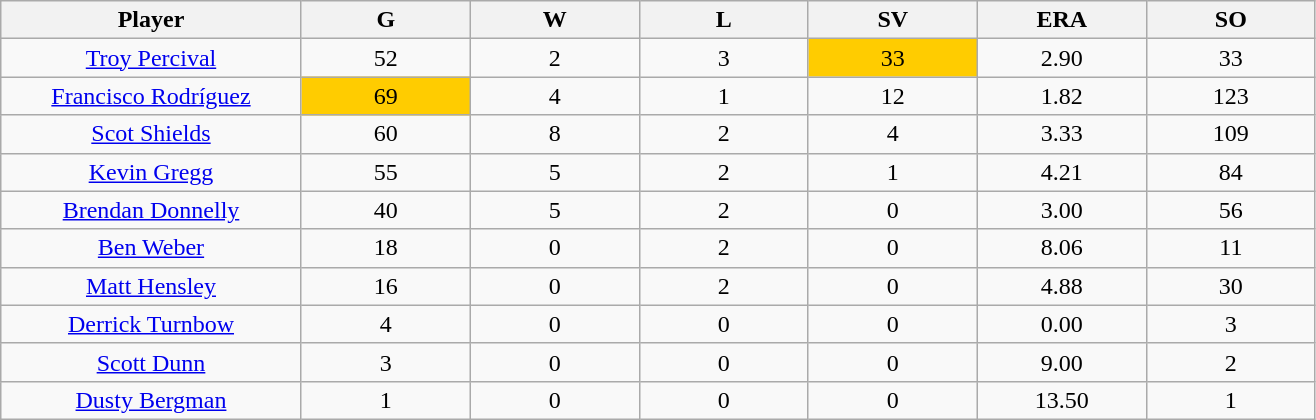<table class="wikitable sortable">
<tr>
<th bgcolor="#DDDDFF" width="16%">Player</th>
<th bgcolor="#DDDDFF" width="9%">G</th>
<th bgcolor="#DDDDFF" width="9%">W</th>
<th bgcolor="#DDDDFF" width="9%">L</th>
<th bgcolor="#DDDDFF" width="9%">SV</th>
<th bgcolor="#DDDDFF" width="9%">ERA</th>
<th bgcolor="#DDDDFF" width="9%">SO</th>
</tr>
<tr align="center">
<td><a href='#'>Troy Percival</a></td>
<td>52</td>
<td>2</td>
<td>3</td>
<td bgcolor="#FFCC00">33</td>
<td>2.90</td>
<td>33</td>
</tr>
<tr align=center>
<td><a href='#'>Francisco Rodríguez</a></td>
<td bgcolor="#FFCC00">69</td>
<td>4</td>
<td>1</td>
<td>12</td>
<td>1.82</td>
<td>123</td>
</tr>
<tr align="center">
<td><a href='#'>Scot Shields</a></td>
<td>60</td>
<td>8</td>
<td>2</td>
<td>4</td>
<td>3.33</td>
<td>109</td>
</tr>
<tr align="center">
<td><a href='#'>Kevin Gregg</a></td>
<td>55</td>
<td>5</td>
<td>2</td>
<td>1</td>
<td>4.21</td>
<td>84</td>
</tr>
<tr align="center">
<td><a href='#'>Brendan Donnelly</a></td>
<td>40</td>
<td>5</td>
<td>2</td>
<td>0</td>
<td>3.00</td>
<td>56</td>
</tr>
<tr align="center">
<td><a href='#'>Ben Weber</a></td>
<td>18</td>
<td>0</td>
<td>2</td>
<td>0</td>
<td>8.06</td>
<td>11</td>
</tr>
<tr align="center">
<td><a href='#'>Matt Hensley</a></td>
<td>16</td>
<td>0</td>
<td>2</td>
<td>0</td>
<td>4.88</td>
<td>30</td>
</tr>
<tr align="center">
<td><a href='#'>Derrick Turnbow</a></td>
<td>4</td>
<td>0</td>
<td>0</td>
<td>0</td>
<td>0.00</td>
<td>3</td>
</tr>
<tr align="center">
<td><a href='#'>Scott Dunn</a></td>
<td>3</td>
<td>0</td>
<td>0</td>
<td>0</td>
<td>9.00</td>
<td>2</td>
</tr>
<tr align="center">
<td><a href='#'>Dusty Bergman</a></td>
<td>1</td>
<td>0</td>
<td>0</td>
<td>0</td>
<td>13.50</td>
<td>1</td>
</tr>
</table>
